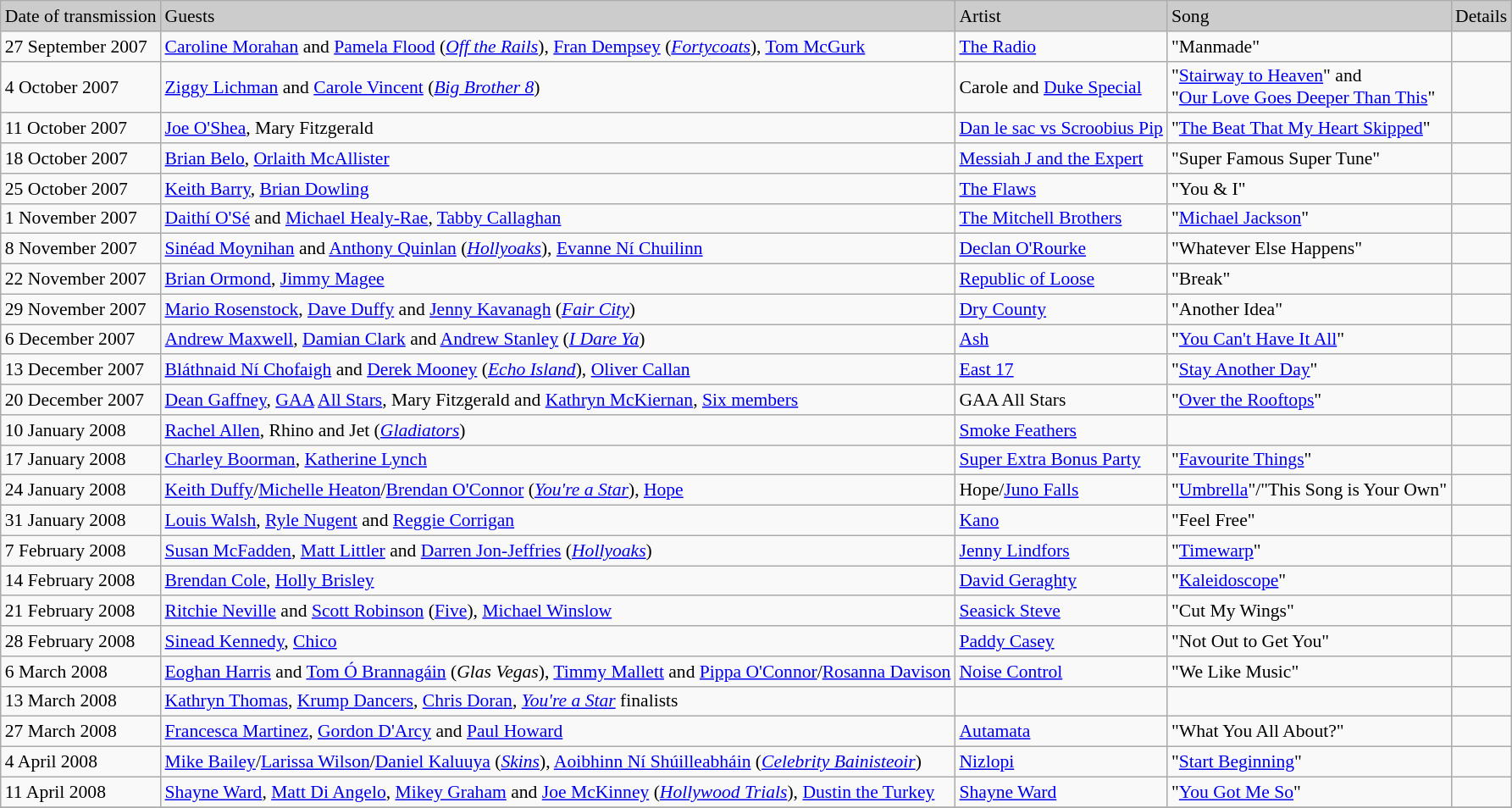<table class="wikitable" style="font-size:90%">
<tr bgcolor="#CCCCCC">
<td>Date of transmission</td>
<td>Guests</td>
<td>Artist</td>
<td>Song</td>
<td>Details</td>
</tr>
<tr>
<td>27 September 2007</td>
<td><a href='#'>Caroline Morahan</a> and <a href='#'>Pamela Flood</a> (<em><a href='#'>Off the Rails</a></em>), <a href='#'>Fran Dempsey</a> (<em><a href='#'>Fortycoats</a></em>), <a href='#'>Tom McGurk</a></td>
<td><a href='#'>The Radio</a></td>
<td>"Manmade"</td>
<td></td>
</tr>
<tr>
<td>4 October 2007</td>
<td><a href='#'>Ziggy Lichman</a> and <a href='#'>Carole Vincent</a> (<em><a href='#'>Big Brother 8</a></em>)</td>
<td>Carole and <a href='#'>Duke Special</a></td>
<td>"<a href='#'>Stairway to Heaven</a>" and<br>"<a href='#'>Our Love Goes Deeper Than This</a>"</td>
<td></td>
</tr>
<tr>
<td>11 October 2007</td>
<td><a href='#'>Joe O'Shea</a>, Mary Fitzgerald</td>
<td><a href='#'>Dan le sac vs Scroobius Pip</a></td>
<td>"<a href='#'>The Beat That My Heart Skipped</a>"</td>
<td></td>
</tr>
<tr>
<td>18 October 2007</td>
<td><a href='#'>Brian Belo</a>, <a href='#'>Orlaith McAllister</a></td>
<td><a href='#'>Messiah J and the Expert</a></td>
<td>"Super Famous Super Tune"</td>
<td></td>
</tr>
<tr>
<td>25 October 2007</td>
<td><a href='#'>Keith Barry</a>, <a href='#'>Brian Dowling</a></td>
<td><a href='#'>The Flaws</a></td>
<td>"You & I"</td>
<td></td>
</tr>
<tr>
<td>1 November 2007</td>
<td><a href='#'>Daithí O'Sé</a> and <a href='#'>Michael Healy-Rae</a>, <a href='#'>Tabby Callaghan</a></td>
<td><a href='#'>The Mitchell Brothers</a></td>
<td>"<a href='#'>Michael Jackson</a>"</td>
<td></td>
</tr>
<tr>
<td>8 November 2007</td>
<td><a href='#'>Sinéad Moynihan</a> and <a href='#'>Anthony Quinlan</a> (<em><a href='#'>Hollyoaks</a></em>), <a href='#'>Evanne Ní Chuilinn</a></td>
<td><a href='#'>Declan O'Rourke</a></td>
<td>"Whatever Else Happens"</td>
<td></td>
</tr>
<tr>
<td>22 November 2007</td>
<td><a href='#'>Brian Ormond</a>, <a href='#'>Jimmy Magee</a></td>
<td><a href='#'>Republic of Loose</a></td>
<td>"Break"</td>
<td></td>
</tr>
<tr>
<td>29 November 2007</td>
<td><a href='#'>Mario Rosenstock</a>, <a href='#'>Dave Duffy</a> and <a href='#'>Jenny Kavanagh</a> (<em><a href='#'>Fair City</a></em>)</td>
<td><a href='#'>Dry County</a></td>
<td>"Another Idea"</td>
<td></td>
</tr>
<tr>
<td>6 December 2007</td>
<td><a href='#'>Andrew Maxwell</a>, <a href='#'>Damian Clark</a> and <a href='#'>Andrew Stanley</a> (<em><a href='#'>I Dare Ya</a></em>)</td>
<td><a href='#'>Ash</a></td>
<td>"<a href='#'>You Can't Have It All</a>"</td>
<td></td>
</tr>
<tr>
<td>13 December 2007</td>
<td><a href='#'>Bláthnaid Ní Chofaigh</a> and <a href='#'>Derek Mooney</a> (<em><a href='#'>Echo Island</a></em>), <a href='#'>Oliver Callan</a></td>
<td><a href='#'>East 17</a></td>
<td>"<a href='#'>Stay Another Day</a>"</td>
<td></td>
</tr>
<tr>
<td>20 December 2007</td>
<td><a href='#'>Dean Gaffney</a>, <a href='#'>GAA</a> <a href='#'>All Stars</a>, Mary Fitzgerald and <a href='#'>Kathryn McKiernan</a>, <a href='#'>Six members</a></td>
<td>GAA All Stars</td>
<td>"<a href='#'>Over the Rooftops</a>"</td>
<td></td>
</tr>
<tr>
<td>10 January 2008</td>
<td><a href='#'>Rachel Allen</a>, Rhino and Jet (<em><a href='#'>Gladiators</a></em>)</td>
<td><a href='#'>Smoke Feathers</a></td>
<td></td>
<td></td>
</tr>
<tr>
<td>17 January 2008</td>
<td><a href='#'>Charley Boorman</a>, <a href='#'>Katherine Lynch</a></td>
<td><a href='#'>Super Extra Bonus Party</a></td>
<td>"<a href='#'>Favourite Things</a>"</td>
<td></td>
</tr>
<tr>
<td>24 January 2008</td>
<td><a href='#'>Keith Duffy</a>/<a href='#'>Michelle Heaton</a>/<a href='#'>Brendan O'Connor</a> (<em><a href='#'>You're a Star</a></em>), <a href='#'>Hope</a></td>
<td>Hope/<a href='#'>Juno Falls</a></td>
<td>"<a href='#'>Umbrella</a>"/"This Song is Your Own"</td>
<td></td>
</tr>
<tr>
<td>31 January 2008</td>
<td><a href='#'>Louis Walsh</a>, <a href='#'>Ryle Nugent</a> and <a href='#'>Reggie Corrigan</a></td>
<td><a href='#'>Kano</a></td>
<td>"Feel Free"</td>
<td></td>
</tr>
<tr>
<td>7 February 2008</td>
<td><a href='#'>Susan McFadden</a>, <a href='#'>Matt Littler</a> and <a href='#'>Darren Jon-Jeffries</a> (<em><a href='#'>Hollyoaks</a></em>)</td>
<td><a href='#'>Jenny Lindfors</a></td>
<td>"<a href='#'>Timewarp</a>"</td>
<td></td>
</tr>
<tr>
<td>14 February 2008</td>
<td><a href='#'>Brendan Cole</a>, <a href='#'>Holly Brisley</a></td>
<td><a href='#'>David Geraghty</a></td>
<td>"<a href='#'>Kaleidoscope</a>"</td>
<td></td>
</tr>
<tr>
<td>21 February 2008</td>
<td><a href='#'>Ritchie Neville</a> and <a href='#'>Scott Robinson</a> (<a href='#'>Five</a>), <a href='#'>Michael Winslow</a></td>
<td><a href='#'>Seasick Steve</a></td>
<td>"Cut My Wings"</td>
<td></td>
</tr>
<tr>
<td>28 February 2008</td>
<td><a href='#'>Sinead Kennedy</a>, <a href='#'>Chico</a></td>
<td><a href='#'>Paddy Casey</a></td>
<td>"Not Out to Get You"</td>
<td></td>
</tr>
<tr>
<td>6 March 2008</td>
<td><a href='#'>Eoghan Harris</a> and <a href='#'>Tom Ó Brannagáin</a> (<em>Glas Vegas</em>), <a href='#'>Timmy Mallett</a> and <a href='#'>Pippa O'Connor</a>/<a href='#'>Rosanna Davison</a></td>
<td><a href='#'>Noise Control</a></td>
<td>"We Like Music"</td>
<td></td>
</tr>
<tr>
<td>13 March 2008</td>
<td><a href='#'>Kathryn Thomas</a>, <a href='#'>Krump Dancers</a>, <a href='#'>Chris Doran</a>, <em><a href='#'>You're a Star</a></em> finalists</td>
<td></td>
<td></td>
<td></td>
</tr>
<tr>
<td>27 March 2008</td>
<td><a href='#'>Francesca Martinez</a>, <a href='#'>Gordon D'Arcy</a> and <a href='#'>Paul Howard</a></td>
<td><a href='#'>Autamata</a></td>
<td>"What You All About?"</td>
<td></td>
</tr>
<tr>
<td>4 April 2008</td>
<td><a href='#'>Mike Bailey</a>/<a href='#'>Larissa Wilson</a>/<a href='#'>Daniel Kaluuya</a> (<em><a href='#'>Skins</a></em>), <a href='#'>Aoibhinn Ní Shúilleabháin</a> (<em><a href='#'>Celebrity Bainisteoir</a></em>)</td>
<td><a href='#'>Nizlopi</a></td>
<td>"<a href='#'>Start Beginning</a>"</td>
<td></td>
</tr>
<tr>
<td>11 April 2008</td>
<td><a href='#'>Shayne Ward</a>, <a href='#'>Matt Di Angelo</a>, <a href='#'>Mikey Graham</a> and <a href='#'>Joe McKinney</a> (<em><a href='#'>Hollywood Trials</a></em>), <a href='#'>Dustin the Turkey</a></td>
<td><a href='#'>Shayne Ward</a></td>
<td>"<a href='#'>You Got Me So</a>"</td>
<td></td>
</tr>
<tr>
</tr>
</table>
